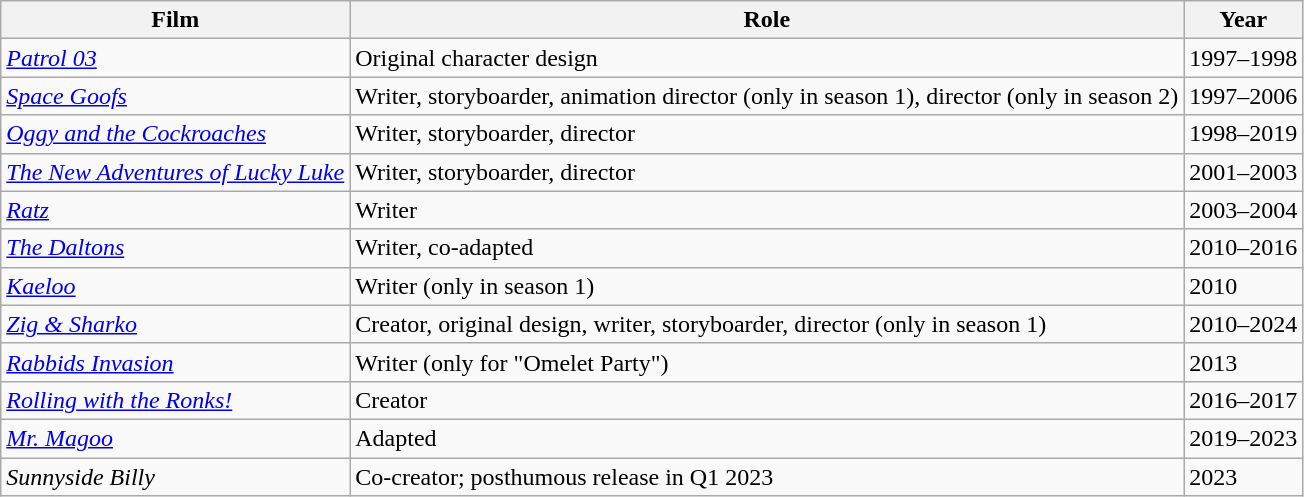<table class="wikitable">
<tr>
<th>Film</th>
<th>Role</th>
<th>Year</th>
</tr>
<tr>
<td><em><a href='#'>Patrol 03</a></em></td>
<td>Original character design</td>
<td>1997–1998</td>
</tr>
<tr>
<td><em><a href='#'>Space Goofs</a></em></td>
<td>Writer, storyboarder, animation director (only in season 1), director (only in season 2)</td>
<td>1997–2006</td>
</tr>
<tr>
<td><em><a href='#'>Oggy and the Cockroaches</a></em></td>
<td>Writer, storyboarder, director</td>
<td>1998–2019</td>
</tr>
<tr>
<td><em><a href='#'>The New Adventures of Lucky Luke</a></em></td>
<td>Writer, storyboarder, director</td>
<td>2001–2003</td>
</tr>
<tr>
<td><em><a href='#'>Ratz</a></em></td>
<td>Writer</td>
<td>2003–2004</td>
</tr>
<tr>
<td><em><a href='#'>The Daltons</a></em></td>
<td>Writer, co-adapted</td>
<td>2010–2016</td>
</tr>
<tr>
<td><em><a href='#'>Kaeloo</a></em></td>
<td>Writer (only in season 1)</td>
<td>2010</td>
</tr>
<tr>
<td><em><a href='#'>Zig & Sharko</a></em></td>
<td>Creator, original design, writer, storyboarder, director (only in season 1)</td>
<td>2010–2024</td>
</tr>
<tr>
<td><em><a href='#'>Rabbids Invasion</a></em></td>
<td>Writer (only for "Omelet Party")</td>
<td>2013</td>
</tr>
<tr>
<td><em><a href='#'>Rolling with the Ronks!</a></em></td>
<td>Creator</td>
<td>2016–2017</td>
</tr>
<tr>
<td><em><a href='#'>Mr. Magoo</a></em></td>
<td>Adapted</td>
<td>2019–2023</td>
</tr>
<tr>
<td><em>Sunnyside Billy</em></td>
<td>Co-creator; posthumous release in Q1 2023</td>
<td>2023</td>
</tr>
</table>
